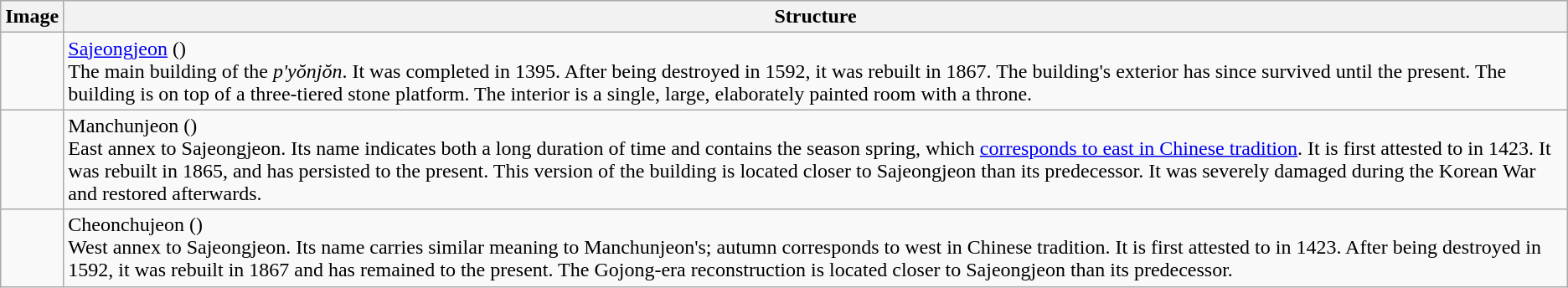<table class="wikitable">
<tr>
<th>Image</th>
<th>Structure</th>
</tr>
<tr>
<td></td>
<td><a href='#'>Sajeongjeon</a> ()<br>The main building of the <em>p'yŏnjŏn</em>. It was completed in 1395. After being destroyed in 1592, it was rebuilt in 1867. The building's exterior has since survived until the present. The building is on top of a three-tiered stone platform. The interior is a single, large, elaborately painted room with a throne.</td>
</tr>
<tr>
<td></td>
<td>Manchunjeon ()<br>East annex to Sajeongjeon. Its name indicates both a long duration of time and contains the season spring, which <a href='#'>corresponds to east in Chinese tradition</a>. It is first attested to in 1423. It was rebuilt in 1865, and has persisted to the present. This version of the building is located closer to Sajeongjeon than its predecessor. It was severely damaged during the Korean War and restored afterwards.</td>
</tr>
<tr>
<td></td>
<td>Cheonchujeon ()<br>West annex to Sajeongjeon. Its name carries similar meaning to Manchunjeon's; autumn corresponds to west in Chinese tradition. It is first attested to in 1423. After being destroyed in 1592, it was rebuilt in 1867 and has remained to the present. The Gojong-era reconstruction is located closer to Sajeongjeon than its predecessor.</td>
</tr>
</table>
